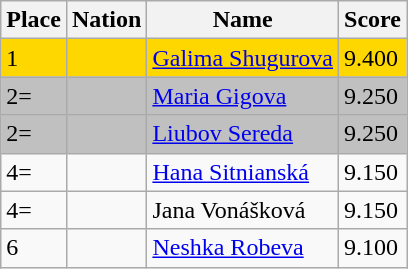<table class="wikitable">
<tr>
<th>Place</th>
<th>Nation</th>
<th>Name</th>
<th>Score</th>
</tr>
<tr bgcolor=gold>
<td>1</td>
<td></td>
<td><a href='#'>Galima Shugurova</a></td>
<td>9.400</td>
</tr>
<tr bgcolor=silver>
<td>2=</td>
<td></td>
<td><a href='#'>Maria Gigova</a></td>
<td>9.250</td>
</tr>
<tr bgcolor=silver>
<td>2=</td>
<td></td>
<td><a href='#'>Liubov Sereda</a></td>
<td>9.250</td>
</tr>
<tr>
<td>4=</td>
<td></td>
<td><a href='#'>Hana Sitnianská</a></td>
<td>9.150</td>
</tr>
<tr>
<td>4=</td>
<td></td>
<td>Jana Vonášková</td>
<td>9.150</td>
</tr>
<tr>
<td>6</td>
<td></td>
<td><a href='#'>Neshka Robeva</a></td>
<td>9.100</td>
</tr>
</table>
